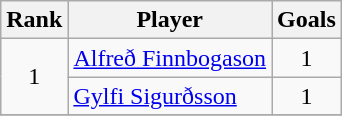<table class="wikitable" style="text-align: left;">
<tr>
<th>Rank</th>
<th>Player</th>
<th>Goals</th>
</tr>
<tr>
<td rowspan=2 align=center>1</td>
<td><a href='#'>Alfreð Finnbogason</a></td>
<td align=center>1</td>
</tr>
<tr>
<td><a href='#'>Gylfi Sigurðsson</a></td>
<td align=center>1</td>
</tr>
<tr>
</tr>
</table>
